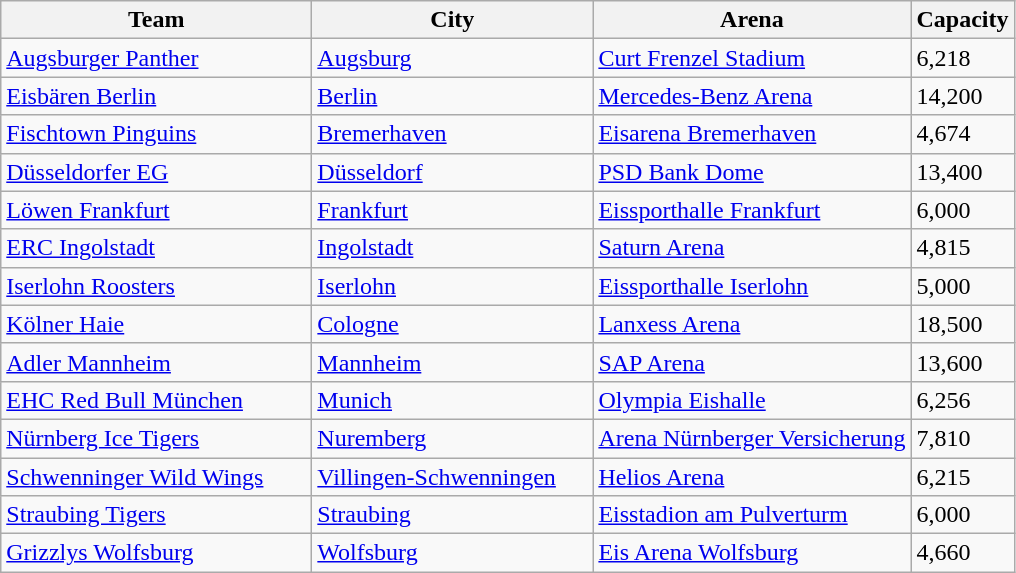<table class="wikitable">
<tr>
<th width="200">Team</th>
<th width="180">City</th>
<th>Arena</th>
<th>Capacity</th>
</tr>
<tr>
<td><a href='#'>Augsburger Panther</a></td>
<td><a href='#'>Augsburg</a></td>
<td><a href='#'>Curt Frenzel Stadium</a></td>
<td>6,218</td>
</tr>
<tr>
<td><a href='#'>Eisbären Berlin</a></td>
<td><a href='#'>Berlin</a></td>
<td><a href='#'>Mercedes-Benz Arena</a></td>
<td>14,200</td>
</tr>
<tr>
<td><a href='#'>Fischtown Pinguins</a></td>
<td><a href='#'>Bremerhaven</a></td>
<td><a href='#'>Eisarena Bremerhaven</a></td>
<td>4,674</td>
</tr>
<tr>
<td><a href='#'>Düsseldorfer EG</a></td>
<td><a href='#'>Düsseldorf</a></td>
<td><a href='#'>PSD Bank Dome</a></td>
<td>13,400</td>
</tr>
<tr>
<td><a href='#'>Löwen Frankfurt</a></td>
<td><a href='#'>Frankfurt</a></td>
<td><a href='#'>Eissporthalle Frankfurt</a></td>
<td>6,000</td>
</tr>
<tr>
<td><a href='#'>ERC Ingolstadt</a></td>
<td><a href='#'>Ingolstadt</a></td>
<td><a href='#'>Saturn Arena</a></td>
<td>4,815</td>
</tr>
<tr>
<td><a href='#'>Iserlohn Roosters</a></td>
<td><a href='#'>Iserlohn</a></td>
<td><a href='#'>Eissporthalle Iserlohn</a></td>
<td>5,000</td>
</tr>
<tr>
<td><a href='#'>Kölner Haie</a></td>
<td><a href='#'>Cologne</a></td>
<td><a href='#'>Lanxess Arena</a></td>
<td>18,500</td>
</tr>
<tr>
<td><a href='#'>Adler Mannheim</a></td>
<td><a href='#'>Mannheim</a></td>
<td><a href='#'>SAP Arena</a></td>
<td>13,600</td>
</tr>
<tr>
<td><a href='#'>EHC Red Bull München</a></td>
<td><a href='#'>Munich</a></td>
<td><a href='#'>Olympia Eishalle</a></td>
<td>6,256</td>
</tr>
<tr>
<td><a href='#'>Nürnberg Ice Tigers</a></td>
<td><a href='#'>Nuremberg</a></td>
<td><a href='#'>Arena Nürnberger Versicherung</a></td>
<td>7,810</td>
</tr>
<tr>
<td><a href='#'>Schwenninger Wild Wings</a></td>
<td><a href='#'>Villingen-Schwenningen</a></td>
<td><a href='#'>Helios Arena</a></td>
<td>6,215</td>
</tr>
<tr>
<td><a href='#'>Straubing Tigers</a></td>
<td><a href='#'>Straubing</a></td>
<td><a href='#'>Eisstadion am Pulverturm</a></td>
<td>6,000</td>
</tr>
<tr>
<td><a href='#'>Grizzlys Wolfsburg</a></td>
<td><a href='#'>Wolfsburg</a></td>
<td><a href='#'>Eis Arena Wolfsburg</a></td>
<td>4,660</td>
</tr>
</table>
